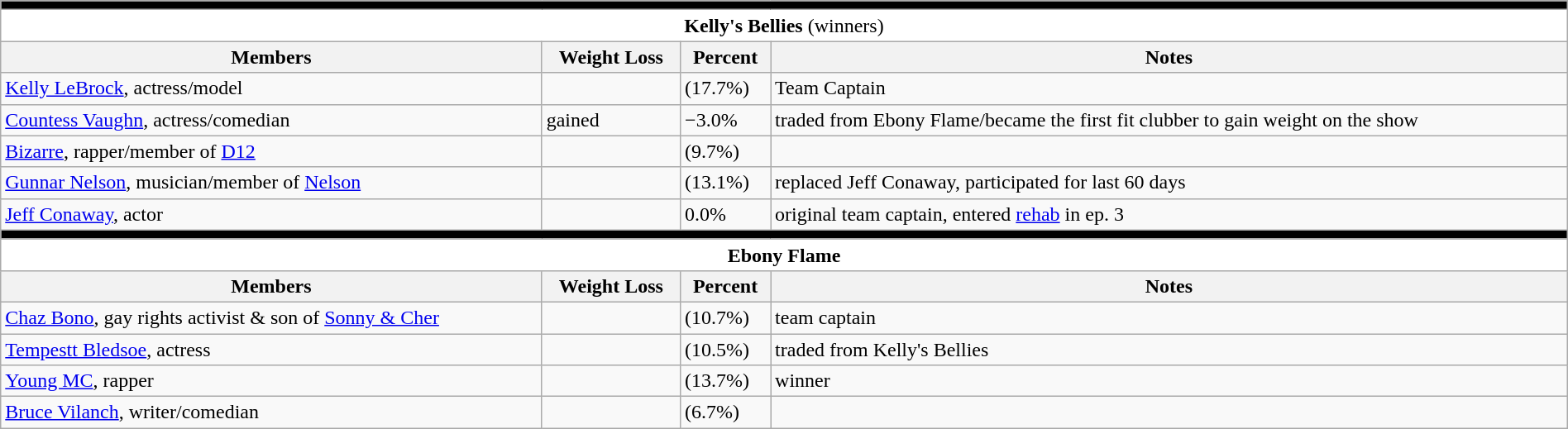<table class="wikitable" width="100%">
<tr>
<td colspan=4 style="line-height:0.5em; background:black"></td>
</tr>
<tr>
<td colspan=4 align="center" bgcolor="white"><strong>Kelly's Bellies</strong> (winners)</td>
</tr>
<tr>
<th>Members</th>
<th>Weight Loss</th>
<th>Percent</th>
<th>Notes</th>
</tr>
<tr>
<td><a href='#'>Kelly LeBrock</a>, actress/model</td>
<td></td>
<td>(17.7%)</td>
<td>Team Captain</td>
</tr>
<tr>
<td><a href='#'>Countess Vaughn</a>, actress/comedian</td>
<td>gained </td>
<td>−3.0%</td>
<td>traded from Ebony Flame/became the first fit clubber to gain weight on the show</td>
</tr>
<tr>
<td><a href='#'>Bizarre</a>, rapper/member of <a href='#'>D12</a></td>
<td></td>
<td>(9.7%)</td>
<td></td>
</tr>
<tr>
<td><a href='#'>Gunnar Nelson</a>, musician/member of <a href='#'>Nelson</a></td>
<td></td>
<td>(13.1%)</td>
<td>replaced Jeff Conaway, participated for last 60 days</td>
</tr>
<tr>
<td><a href='#'>Jeff Conaway</a>, actor</td>
<td></td>
<td>0.0%</td>
<td>original team captain, entered <a href='#'>rehab</a> in ep. 3</td>
</tr>
<tr>
<td colspan=4 style="line-height:0.5em; background:black"></td>
</tr>
<tr>
<td colspan=4 align="center" bgcolor="white"><strong>Ebony Flame</strong></td>
</tr>
<tr>
<th>Members</th>
<th>Weight Loss</th>
<th>Percent</th>
<th>Notes</th>
</tr>
<tr>
<td><a href='#'>Chaz Bono</a>, gay rights activist & son of <a href='#'>Sonny & Cher</a></td>
<td></td>
<td>(10.7%)</td>
<td>team captain</td>
</tr>
<tr>
<td><a href='#'>Tempestt Bledsoe</a>, actress</td>
<td></td>
<td>(10.5%)</td>
<td>traded from Kelly's Bellies</td>
</tr>
<tr>
<td><a href='#'>Young MC</a>, rapper</td>
<td></td>
<td>(13.7%)</td>
<td>winner</td>
</tr>
<tr>
<td><a href='#'>Bruce Vilanch</a>, writer/comedian</td>
<td></td>
<td>(6.7%)</td>
<td></td>
</tr>
</table>
